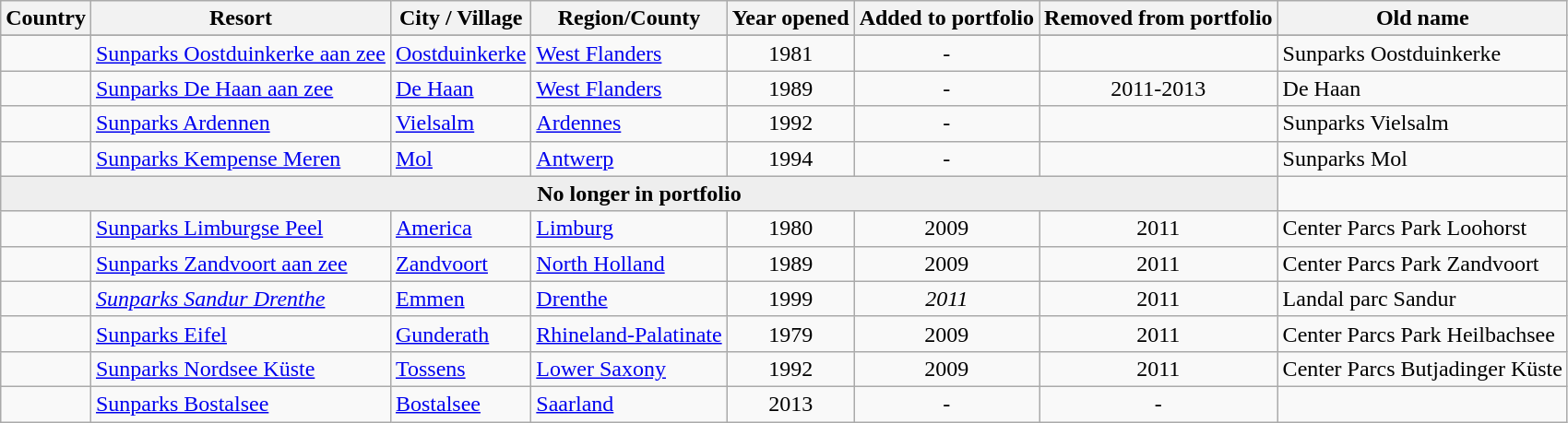<table class="wikitable" border="1">
<tr>
<th><strong>Country</strong></th>
<th><strong>Resort</strong></th>
<th><strong>City / Village</strong></th>
<th><strong>Region/County</strong></th>
<th><strong>Year opened</strong></th>
<th><strong>Added to portfolio</strong></th>
<th><strong>Removed from portfolio</strong></th>
<th><strong>Old name</strong></th>
</tr>
<tr>
</tr>
<tr>
<td></td>
<td><a href='#'>Sunparks Oostduinkerke aan zee</a></td>
<td><a href='#'>Oostduinkerke</a></td>
<td><a href='#'>West Flanders</a></td>
<td ALIGN="center">1981</td>
<td ALIGN="center">-</td>
<td></td>
<td>Sunparks Oostduinkerke</td>
</tr>
<tr>
<td></td>
<td><a href='#'>Sunparks De Haan aan zee</a></td>
<td><a href='#'>De Haan</a></td>
<td><a href='#'>West Flanders</a></td>
<td ALIGN="center">1989</td>
<td ALIGN="center">-</td>
<td ALIGN="center">2011-2013</td>
<td>De Haan</td>
</tr>
<tr>
<td></td>
<td><a href='#'>Sunparks Ardennen</a></td>
<td><a href='#'>Vielsalm</a></td>
<td><a href='#'>Ardennes</a></td>
<td ALIGN="center">1992</td>
<td ALIGN="center">-</td>
<td></td>
<td>Sunparks Vielsalm</td>
</tr>
<tr>
<td></td>
<td><a href='#'>Sunparks Kempense Meren</a></td>
<td><a href='#'>Mol</a></td>
<td><a href='#'>Antwerp</a></td>
<td ALIGN="center">1994</td>
<td ALIGN="center">-</td>
<td></td>
<td>Sunparks Mol</td>
</tr>
<tr bgcolor=#EEEEEE>
<td colspan="7" align="center"><strong>No longer in portfolio</strong></td>
</tr>
<tr>
<td></td>
<td><a href='#'>Sunparks Limburgse Peel</a></td>
<td><a href='#'>America</a></td>
<td><a href='#'>Limburg</a></td>
<td ALIGN="center">1980</td>
<td ALIGN="center">2009</td>
<td ALIGN="center">2011</td>
<td>Center Parcs Park Loohorst</td>
</tr>
<tr>
<td></td>
<td><a href='#'>Sunparks Zandvoort aan zee</a></td>
<td><a href='#'>Zandvoort</a></td>
<td><a href='#'>North Holland</a></td>
<td ALIGN="center">1989</td>
<td ALIGN="center">2009</td>
<td ALIGN="center">2011</td>
<td>Center Parcs Park Zandvoort</td>
</tr>
<tr>
<td></td>
<td><em><a href='#'>Sunparks Sandur Drenthe</a></em></td>
<td><a href='#'>Emmen</a></td>
<td><a href='#'>Drenthe</a></td>
<td ALIGN="center">1999</td>
<td ALIGN="center"><em>2011</em></td>
<td ALIGN="center">2011</td>
<td>Landal parc Sandur</td>
</tr>
<tr>
<td></td>
<td><a href='#'>Sunparks Eifel</a></td>
<td><a href='#'>Gunderath</a></td>
<td><a href='#'>Rhineland-Palatinate</a></td>
<td ALIGN="center">1979</td>
<td ALIGN="center">2009</td>
<td ALIGN="center">2011</td>
<td>Center Parcs Park Heilbachsee</td>
</tr>
<tr>
<td></td>
<td><a href='#'>Sunparks Nordsee Küste</a></td>
<td><a href='#'>Tossens</a></td>
<td><a href='#'>Lower Saxony</a></td>
<td ALIGN="center">1992</td>
<td ALIGN="center">2009</td>
<td ALIGN="center">2011</td>
<td>Center Parcs Butjadinger Küste</td>
</tr>
<tr>
<td></td>
<td><a href='#'>Sunparks Bostalsee</a></td>
<td><a href='#'>Bostalsee</a></td>
<td><a href='#'>Saarland</a></td>
<td ALIGN="center">2013</td>
<td ALIGN="center">-</td>
<td ALIGN="center">-</td>
</tr>
</table>
